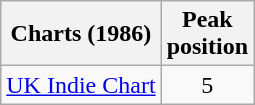<table class="wikitable sortable">
<tr>
<th>Charts (1986)</th>
<th>Peak<br>position</th>
</tr>
<tr>
<td><a href='#'>UK Indie Chart</a></td>
<td style="text-align:center;">5</td>
</tr>
</table>
